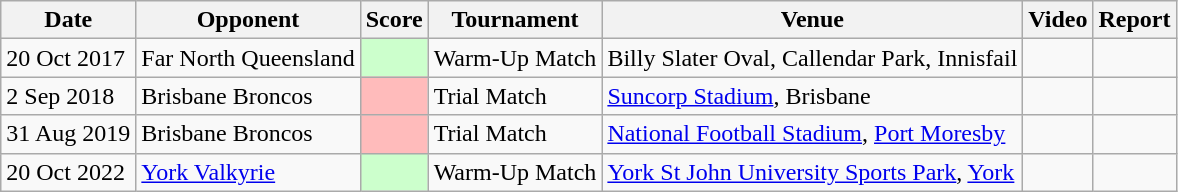<table class=wikitable>
<tr>
<th>Date</th>
<th>Opponent</th>
<th>Score</th>
<th>Tournament</th>
<th>Venue</th>
<th>Video</th>
<th>Report</th>
</tr>
<tr>
<td>20 Oct 2017</td>
<td> Far North Queensland</td>
<td bgcolor="#CCFFCC"></td>
<td>Warm-Up Match</td>
<td> Billy Slater Oval, Callendar Park, Innisfail</td>
<td align=center></td>
<td align=center></td>
</tr>
<tr>
<td>2 Sep 2018</td>
<td> Brisbane Broncos</td>
<td bgcolor="#FFBBBB"></td>
<td>Trial Match</td>
<td> <a href='#'>Suncorp Stadium</a>, Brisbane</td>
<td align=center></td>
<td align=center></td>
</tr>
<tr>
<td>31 Aug 2019</td>
<td> Brisbane Broncos</td>
<td bgcolor="#FFBBBB"></td>
<td>Trial Match</td>
<td> <a href='#'>National Football Stadium</a>, <a href='#'>Port Moresby</a></td>
<td align=center></td>
<td align=center></td>
</tr>
<tr>
<td>20 Oct 2022</td>
<td> <a href='#'>York Valkyrie</a></td>
<td bgcolor="#CCFFCC"></td>
<td>Warm-Up Match</td>
<td> <a href='#'>York St John University Sports Park</a>, <a href='#'>York</a></td>
<td align=center></td>
<td align=center></td>
</tr>
</table>
